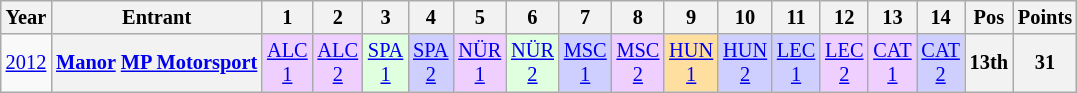<table class="wikitable" style="text-align:center; font-size:85%">
<tr>
<th>Year</th>
<th>Entrant</th>
<th>1</th>
<th>2</th>
<th>3</th>
<th>4</th>
<th>5</th>
<th>6</th>
<th>7</th>
<th>8</th>
<th>9</th>
<th>10</th>
<th>11</th>
<th>12</th>
<th>13</th>
<th>14</th>
<th>Pos</th>
<th>Points</th>
</tr>
<tr>
<td><a href='#'>2012</a></td>
<th nowrap><a href='#'>Manor</a> <a href='#'>MP Motorsport</a></th>
<td style="background:#EFCFFF;"><a href='#'>ALC<br>1</a><br></td>
<td style="background:#EFCFFF;"><a href='#'>ALC<br>2</a><br></td>
<td style="background:#DFFFDF;"><a href='#'>SPA<br>1</a><br></td>
<td style="background:#CFCFFF;"><a href='#'>SPA<br>2</a><br></td>
<td style="background:#EFCFFF;"><a href='#'>NÜR<br>1</a><br></td>
<td style="background:#DFFFDF;"><a href='#'>NÜR<br>2</a><br></td>
<td style="background:#CFCFFF;"><a href='#'>MSC<br>1</a><br></td>
<td style="background:#EFCFFF;"><a href='#'>MSC<br>2</a><br></td>
<td style="background:#FFDF9F;"><a href='#'>HUN<br>1</a><br></td>
<td style="background:#CFCFFF;"><a href='#'>HUN<br>2</a><br></td>
<td style="background:#CFCFFF;"><a href='#'>LEC<br>1</a><br></td>
<td style="background:#EFCFFF;"><a href='#'>LEC<br>2</a><br></td>
<td style="background:#EFCFFF;"><a href='#'>CAT<br>1</a><br></td>
<td style="background:#CFCFFF;"><a href='#'>CAT<br>2</a><br></td>
<th>13th</th>
<th>31</th>
</tr>
</table>
